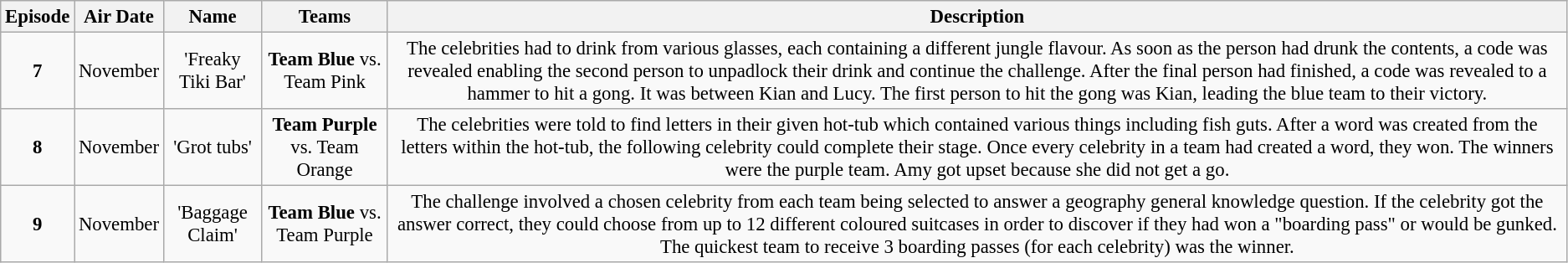<table class="wikitable" style="text-align:center; font-size:95%">
<tr>
<th>Episode</th>
<th>Air Date</th>
<th>Name</th>
<th>Teams</th>
<th>Description</th>
</tr>
<tr>
<td><strong>7</strong></td>
<td>November</td>
<td>'Freaky Tiki Bar'</td>
<td><strong>Team Blue</strong> vs. Team Pink</td>
<td>The celebrities had to drink from various glasses, each containing a different jungle flavour. As soon as the person had drunk the contents, a code was revealed enabling the second person to unpadlock their drink and continue the challenge. After the final person had finished, a code was revealed to a hammer to hit a gong. It was between Kian and Lucy. The first person to hit the gong was Kian, leading the blue team to their victory.</td>
</tr>
<tr>
<td><strong>8</strong></td>
<td>November</td>
<td>'Grot tubs'</td>
<td><strong>Team Purple</strong> vs. Team Orange</td>
<td>The celebrities were told to find letters in their given hot-tub which contained various things including fish guts. After a word was created from the letters within the hot-tub, the following celebrity could complete their stage. Once every celebrity in a team had created a word, they won. The winners were the purple team. Amy got upset because she did not get a go.</td>
</tr>
<tr>
<td><strong>9</strong></td>
<td>November</td>
<td>'Baggage Claim'</td>
<td><strong>Team Blue</strong> vs. Team Purple</td>
<td>The challenge involved a chosen celebrity from each team being selected to answer a geography general knowledge question. If the celebrity got the answer correct, they could choose from up to 12 different coloured suitcases in order to discover if they had won a "boarding pass" or would be gunked. The quickest team to receive 3 boarding passes (for each celebrity) was the winner.</td>
</tr>
</table>
